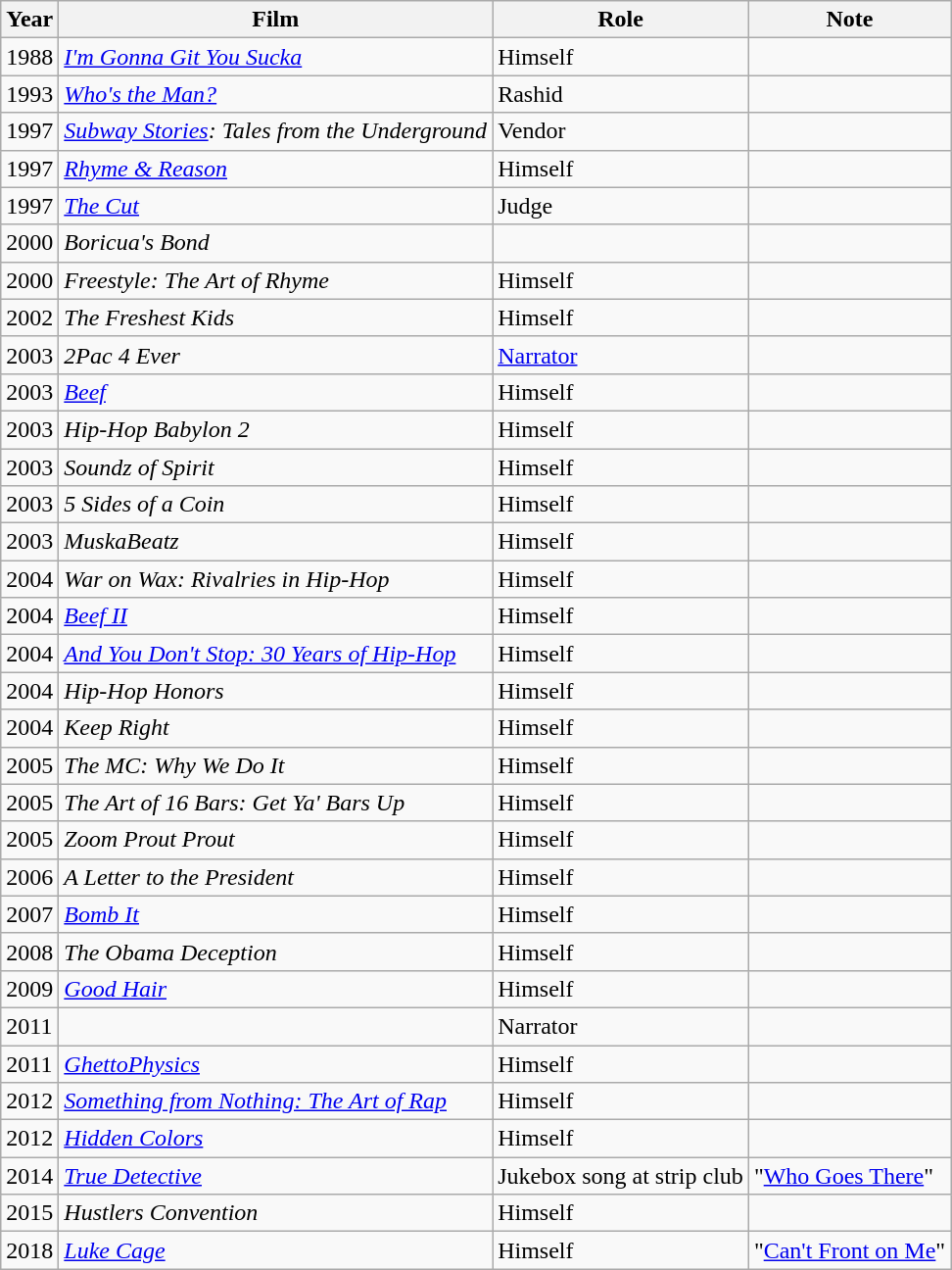<table class="wikitable">
<tr>
<th>Year</th>
<th>Film</th>
<th>Role</th>
<th>Note</th>
</tr>
<tr>
<td>1988</td>
<td><em><a href='#'>I'm Gonna Git You Sucka</a></em></td>
<td>Himself</td>
<td></td>
</tr>
<tr>
<td>1993</td>
<td><em><a href='#'>Who's the Man?</a></em></td>
<td>Rashid</td>
<td></td>
</tr>
<tr>
<td>1997</td>
<td><em><a href='#'>Subway Stories</a>: Tales from the Underground</em></td>
<td>Vendor</td>
<td></td>
</tr>
<tr>
<td>1997</td>
<td><em><a href='#'>Rhyme & Reason</a></em></td>
<td>Himself</td>
<td></td>
</tr>
<tr>
<td>1997</td>
<td><em><a href='#'>The Cut</a></em></td>
<td>Judge</td>
<td></td>
</tr>
<tr>
<td>2000</td>
<td><em>Boricua's Bond</em></td>
<td></td>
<td></td>
</tr>
<tr>
<td>2000</td>
<td><em>Freestyle: The Art of Rhyme</em></td>
<td>Himself</td>
<td></td>
</tr>
<tr>
<td>2002</td>
<td><em>The Freshest Kids</em></td>
<td>Himself</td>
<td></td>
</tr>
<tr>
<td>2003</td>
<td><em>2Pac 4 Ever</em></td>
<td><a href='#'>Narrator</a></td>
<td></td>
</tr>
<tr>
<td>2003</td>
<td><em><a href='#'>Beef</a></em></td>
<td>Himself</td>
<td></td>
</tr>
<tr>
<td>2003</td>
<td><em>Hip-Hop Babylon 2</em></td>
<td>Himself</td>
<td></td>
</tr>
<tr>
<td>2003</td>
<td><em>Soundz of Spirit</em></td>
<td>Himself</td>
<td></td>
</tr>
<tr>
<td>2003</td>
<td><em>5 Sides of a Coin</em></td>
<td>Himself</td>
<td></td>
</tr>
<tr>
<td>2003</td>
<td><em>MuskaBeatz</em></td>
<td>Himself</td>
<td></td>
</tr>
<tr>
<td>2004</td>
<td><em>War on Wax: Rivalries in Hip-Hop</em></td>
<td>Himself</td>
<td></td>
</tr>
<tr>
<td>2004</td>
<td><em><a href='#'>Beef II</a></em></td>
<td>Himself</td>
<td></td>
</tr>
<tr>
<td>2004</td>
<td><em><a href='#'>And You Don't Stop: 30 Years of Hip-Hop</a></em></td>
<td>Himself</td>
<td></td>
</tr>
<tr>
<td>2004</td>
<td><em>Hip-Hop Honors</em></td>
<td>Himself</td>
<td></td>
</tr>
<tr>
<td>2004</td>
<td><em>Keep Right</em></td>
<td>Himself</td>
<td></td>
</tr>
<tr>
<td>2005</td>
<td><em>The MC: Why We Do It</em></td>
<td>Himself</td>
<td></td>
</tr>
<tr>
<td>2005</td>
<td><em>The Art of 16 Bars: Get Ya' Bars Up</em></td>
<td>Himself</td>
<td></td>
</tr>
<tr>
<td>2005</td>
<td><em>Zoom Prout Prout</em></td>
<td>Himself</td>
<td></td>
</tr>
<tr>
<td>2006</td>
<td><em>A Letter to the President</em></td>
<td>Himself</td>
<td></td>
</tr>
<tr>
<td>2007</td>
<td><em><a href='#'>Bomb It</a></em></td>
<td>Himself</td>
<td></td>
</tr>
<tr>
<td>2008</td>
<td><em>The Obama Deception</em></td>
<td>Himself</td>
<td></td>
</tr>
<tr>
<td>2009</td>
<td><em><a href='#'>Good Hair</a></em></td>
<td>Himself</td>
<td></td>
</tr>
<tr>
<td>2011</td>
<td><em></em></td>
<td>Narrator</td>
<td></td>
</tr>
<tr>
<td>2011</td>
<td><em><a href='#'>GhettoPhysics</a></em></td>
<td>Himself</td>
<td></td>
</tr>
<tr>
<td>2012</td>
<td><em><a href='#'>Something from Nothing: The Art of Rap</a></em></td>
<td>Himself</td>
<td></td>
</tr>
<tr>
<td>2012</td>
<td><em><a href='#'>Hidden Colors</a></em></td>
<td>Himself</td>
<td></td>
</tr>
<tr>
<td>2014</td>
<td><em><a href='#'>True Detective</a></em></td>
<td>Jukebox song at strip club</td>
<td>"<a href='#'>Who Goes There</a>"</td>
</tr>
<tr>
<td>2015</td>
<td><em>Hustlers Convention</em></td>
<td>Himself</td>
<td></td>
</tr>
<tr>
<td>2018</td>
<td><em><a href='#'>Luke Cage</a></em></td>
<td>Himself</td>
<td>"<a href='#'>Can't Front on Me</a>"</td>
</tr>
</table>
